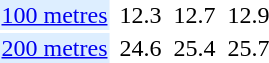<table>
<tr>
<td bgcolor = DDEEFF><a href='#'>100 metres</a></td>
<td></td>
<td>12.3</td>
<td></td>
<td>12.7</td>
<td></td>
<td>12.9</td>
</tr>
<tr>
<td bgcolor = DDEEFF><a href='#'>200 metres</a></td>
<td></td>
<td>24.6</td>
<td></td>
<td>25.4</td>
<td></td>
<td>25.7</td>
</tr>
</table>
